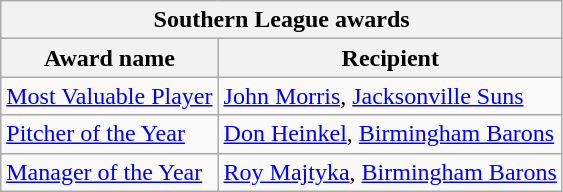<table class="wikitable">
<tr>
<th colspan="2">Southern League awards</th>
</tr>
<tr>
<th>Award name</th>
<th>Recipient</th>
</tr>
<tr>
<td><a href='#'>Most Valuable Player</a></td>
<td><a href='#'>John Morris</a>, <a href='#'>Jacksonville Suns</a></td>
</tr>
<tr>
<td><a href='#'>Pitcher of the Year</a></td>
<td><a href='#'>Don Heinkel</a>, <a href='#'>Birmingham Barons</a></td>
</tr>
<tr>
<td><a href='#'>Manager of the Year</a></td>
<td><a href='#'>Roy Majtyka</a>, <a href='#'>Birmingham Barons</a></td>
</tr>
</table>
